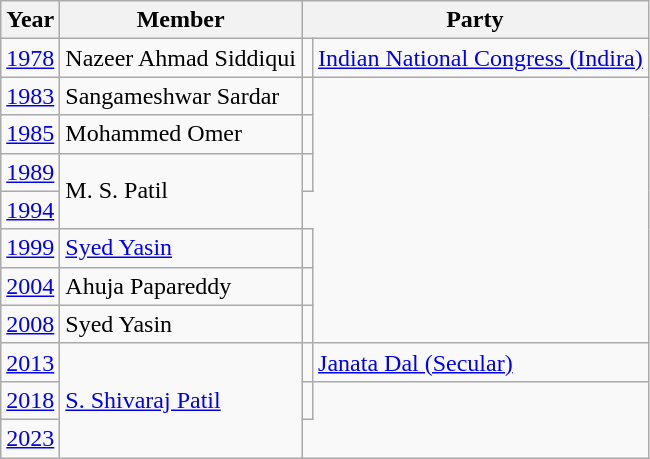<table class="wikitable">
<tr>
<th>Year</th>
<th>Member</th>
<th colspan="2">Party</th>
</tr>
<tr>
<td><a href='#'>1978</a></td>
<td>Nazeer Ahmad Siddiqui</td>
<td bgcolor=></td>
<td><a href='#'>Indian National Congress (Indira)</a></td>
</tr>
<tr>
<td><a href='#'>1983</a></td>
<td>Sangameshwar Sardar</td>
<td></td>
</tr>
<tr>
<td><a href='#'>1985</a></td>
<td>Mohammed Omer</td>
<td></td>
</tr>
<tr>
<td><a href='#'>1989</a></td>
<td rowspan="2">M. S. Patil</td>
<td></td>
</tr>
<tr>
<td><a href='#'>1994</a></td>
</tr>
<tr>
<td><a href='#'>1999</a></td>
<td><a href='#'>Syed Yasin</a></td>
<td></td>
</tr>
<tr>
<td><a href='#'>2004</a></td>
<td>Ahuja Papareddy</td>
<td></td>
</tr>
<tr>
<td><a href='#'>2008</a></td>
<td>Syed Yasin</td>
<td></td>
</tr>
<tr>
<td><a href='#'>2013</a></td>
<td rowspan="3"><a href='#'>S. Shivaraj Patil</a></td>
<td bgcolor=></td>
<td><a href='#'>Janata Dal (Secular)</a></td>
</tr>
<tr>
<td><a href='#'>2018</a></td>
<td></td>
</tr>
<tr>
<td><a href='#'>2023</a></td>
</tr>
</table>
